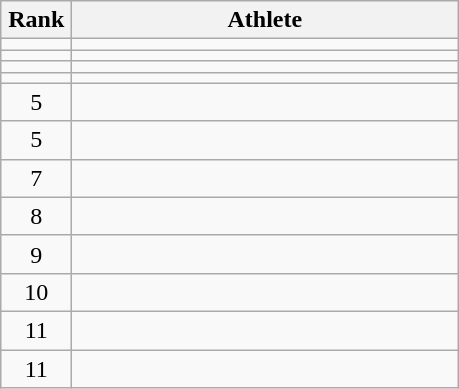<table class="wikitable" style="text-align: center;">
<tr>
<th width=40>Rank</th>
<th width=250>Athlete</th>
</tr>
<tr>
<td></td>
<td align="left"></td>
</tr>
<tr>
<td></td>
<td align="left"></td>
</tr>
<tr>
<td></td>
<td align="left"></td>
</tr>
<tr>
<td></td>
<td align="left"></td>
</tr>
<tr>
<td>5</td>
<td align="left"></td>
</tr>
<tr>
<td>5</td>
<td align="left"></td>
</tr>
<tr>
<td>7</td>
<td align="left"></td>
</tr>
<tr>
<td>8</td>
<td align="left"></td>
</tr>
<tr>
<td>9</td>
<td align="left"></td>
</tr>
<tr>
<td>10</td>
<td align="left"></td>
</tr>
<tr>
<td>11</td>
<td align="left"></td>
</tr>
<tr>
<td>11</td>
<td align="left"></td>
</tr>
</table>
